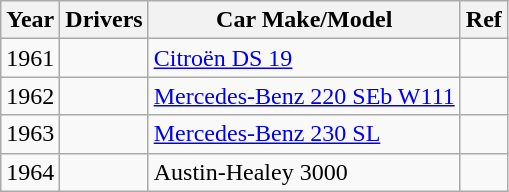<table class="wikitable">
<tr>
<th>Year</th>
<th>Drivers</th>
<th>Car Make/Model</th>
<th>Ref</th>
</tr>
<tr>
<td>1961</td>
<td> </td>
<td><a href='#'>Citroën DS 19</a></td>
<td></td>
</tr>
<tr>
<td>1962</td>
<td> </td>
<td><a href='#'>Mercedes-Benz 220 SEb W111</a></td>
<td></td>
</tr>
<tr>
<td>1963</td>
<td> </td>
<td><a href='#'>Mercedes-Benz 230 SL</a></td>
<td></td>
</tr>
<tr>
<td>1964</td>
<td> </td>
<td>Austin-Healey 3000</td>
<td></td>
</tr>
</table>
